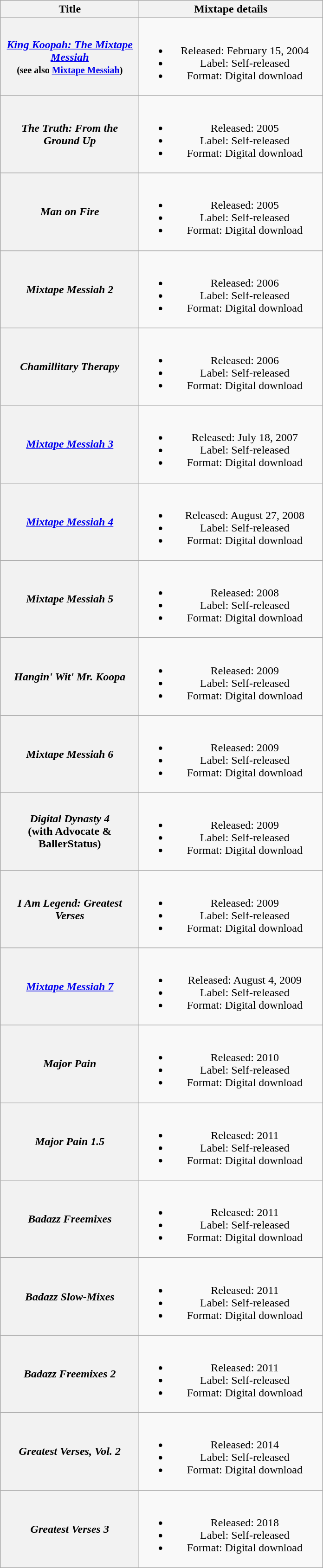<table class="wikitable plainrowheaders" style="text-align:center;">
<tr>
<th scope="col" style="width:12em;">Title</th>
<th scope="col" style="width:16em;">Mixtape details</th>
</tr>
<tr>
<th scope="row"><em><a href='#'>King Koopah: The Mixtape Messiah</a></em><br><small>(see also <a href='#'>Mixtape Messiah</a>)</small></th>
<td><br><ul><li>Released: February 15, 2004</li><li>Label: Self-released</li><li>Format: Digital download</li></ul></td>
</tr>
<tr>
<th scope="row"><em>The Truth: From the Ground Up</em></th>
<td><br><ul><li>Released: 2005</li><li>Label: Self-released</li><li>Format: Digital download</li></ul></td>
</tr>
<tr>
<th scope="row"><em>Man on Fire</em></th>
<td><br><ul><li>Released: 2005</li><li>Label: Self-released</li><li>Format: Digital download</li></ul></td>
</tr>
<tr>
<th scope="row"><em>Mixtape Messiah 2</em></th>
<td><br><ul><li>Released: 2006</li><li>Label: Self-released</li><li>Format: Digital download</li></ul></td>
</tr>
<tr>
<th scope="row"><em>Chamillitary Therapy</em></th>
<td><br><ul><li>Released: 2006</li><li>Label: Self-released</li><li>Format: Digital download</li></ul></td>
</tr>
<tr>
<th scope="row"><em><a href='#'>Mixtape Messiah 3</a></em></th>
<td><br><ul><li>Released: July 18, 2007</li><li>Label: Self-released</li><li>Format: Digital download</li></ul></td>
</tr>
<tr>
<th scope="row"><em><a href='#'>Mixtape Messiah 4</a></em></th>
<td><br><ul><li>Released: August 27, 2008</li><li>Label: Self-released</li><li>Format: Digital download</li></ul></td>
</tr>
<tr>
<th scope="row"><em>Mixtape Messiah 5</em></th>
<td><br><ul><li>Released: 2008</li><li>Label: Self-released</li><li>Format: Digital download</li></ul></td>
</tr>
<tr>
<th scope="row"><em>Hangin' Wit' Mr. Koopa</em></th>
<td><br><ul><li>Released: 2009</li><li>Label: Self-released</li><li>Format: Digital download</li></ul></td>
</tr>
<tr>
<th scope="row"><em>Mixtape Messiah 6</em></th>
<td><br><ul><li>Released: 2009</li><li>Label: Self-released</li><li>Format: Digital download</li></ul></td>
</tr>
<tr>
<th scope="row"><em>Digital Dynasty 4</em><br><span>(with Advocate & BallerStatus)</span></th>
<td><br><ul><li>Released: 2009</li><li>Label: Self-released</li><li>Format: Digital download</li></ul></td>
</tr>
<tr>
<th scope="row"><em>I Am Legend: Greatest Verses</em></th>
<td><br><ul><li>Released: 2009</li><li>Label: Self-released</li><li>Format: Digital download</li></ul></td>
</tr>
<tr>
<th scope="row"><em><a href='#'>Mixtape Messiah 7</a></em></th>
<td><br><ul><li>Released: August 4, 2009</li><li>Label: Self-released</li><li>Format: Digital download</li></ul></td>
</tr>
<tr>
<th scope="row"><em>Major Pain</em></th>
<td><br><ul><li>Released: 2010</li><li>Label: Self-released</li><li>Format: Digital download</li></ul></td>
</tr>
<tr>
<th scope="row"><em>Major Pain 1.5</em></th>
<td><br><ul><li>Released: 2011</li><li>Label: Self-released</li><li>Format: Digital download</li></ul></td>
</tr>
<tr>
<th scope="row"><em>Badazz Freemixes</em></th>
<td><br><ul><li>Released: 2011</li><li>Label: Self-released</li><li>Format: Digital download</li></ul></td>
</tr>
<tr>
<th scope="row"><em>Badazz Slow-Mixes</em></th>
<td><br><ul><li>Released: 2011</li><li>Label: Self-released</li><li>Format: Digital download</li></ul></td>
</tr>
<tr>
<th scope="row"><em>Badazz Freemixes 2</em></th>
<td><br><ul><li>Released: 2011</li><li>Label: Self-released</li><li>Format: Digital download</li></ul></td>
</tr>
<tr>
<th scope="row"><em>Greatest Verses, Vol. 2</em></th>
<td><br><ul><li>Released: 2014</li><li>Label: Self-released</li><li>Format: Digital download</li></ul></td>
</tr>
<tr>
<th scope="row"><em>Greatest Verses 3</em></th>
<td><br><ul><li>Released: 2018</li><li>Label: Self-released</li><li>Format: Digital download</li></ul></td>
</tr>
</table>
